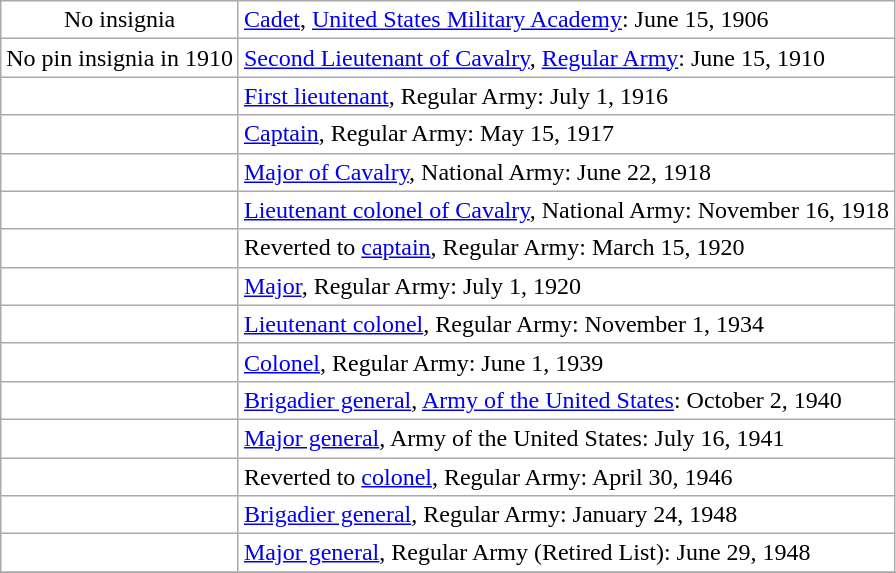<table class="wikitable" style="background:white">
<tr>
<td align="center">No insignia</td>
<td><a href='#'>Cadet</a>, <a href='#'>United States Military Academy</a>: June 15, 1906</td>
</tr>
<tr>
<td align="center">No pin insignia in 1910</td>
<td><a href='#'>Second Lieutenant of Cavalry</a>, <a href='#'>Regular Army</a>: June 15, 1910</td>
</tr>
<tr>
<td align="center"></td>
<td><a href='#'>First lieutenant</a>, Regular Army: July 1, 1916</td>
</tr>
<tr>
<td align="center"></td>
<td><a href='#'>Captain</a>, Regular Army: May 15, 1917</td>
</tr>
<tr>
<td align="center"></td>
<td><a href='#'>Major of Cavalry</a>, National Army: June 22, 1918</td>
</tr>
<tr>
<td align="center"></td>
<td><a href='#'>Lieutenant colonel of Cavalry</a>, National Army: November 16, 1918</td>
</tr>
<tr>
<td align="center"></td>
<td>Reverted to <a href='#'>captain</a>, Regular Army: March 15, 1920</td>
</tr>
<tr>
<td align="center"></td>
<td><a href='#'>Major</a>, Regular Army: July 1, 1920</td>
</tr>
<tr>
<td align="center"></td>
<td><a href='#'>Lieutenant colonel</a>, Regular Army: November 1, 1934</td>
</tr>
<tr>
<td align="center"></td>
<td><a href='#'>Colonel</a>, Regular Army: June 1, 1939</td>
</tr>
<tr>
<td align="center"></td>
<td><a href='#'>Brigadier general</a>, <a href='#'>Army of the United States</a>: October 2, 1940</td>
</tr>
<tr>
<td align="center"></td>
<td><a href='#'>Major general</a>, Army of the United States: July 16, 1941</td>
</tr>
<tr>
<td align="center"></td>
<td>Reverted to <a href='#'>colonel</a>, Regular Army: April 30, 1946</td>
</tr>
<tr>
<td align="center"></td>
<td><a href='#'>Brigadier general</a>, Regular Army: January 24, 1948</td>
</tr>
<tr>
<td align="center"></td>
<td><a href='#'>Major general</a>, Regular Army (Retired List): June 29, 1948</td>
</tr>
<tr>
</tr>
</table>
